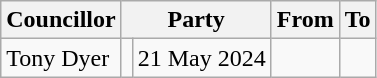<table class=wikitable>
<tr>
<th>Councillor</th>
<th colspan=2>Party</th>
<th>From</th>
<th>To</th>
</tr>
<tr>
<td>Tony Dyer</td>
<td></td>
<td align=right>21 May 2024</td>
<td align=right></td>
</tr>
</table>
